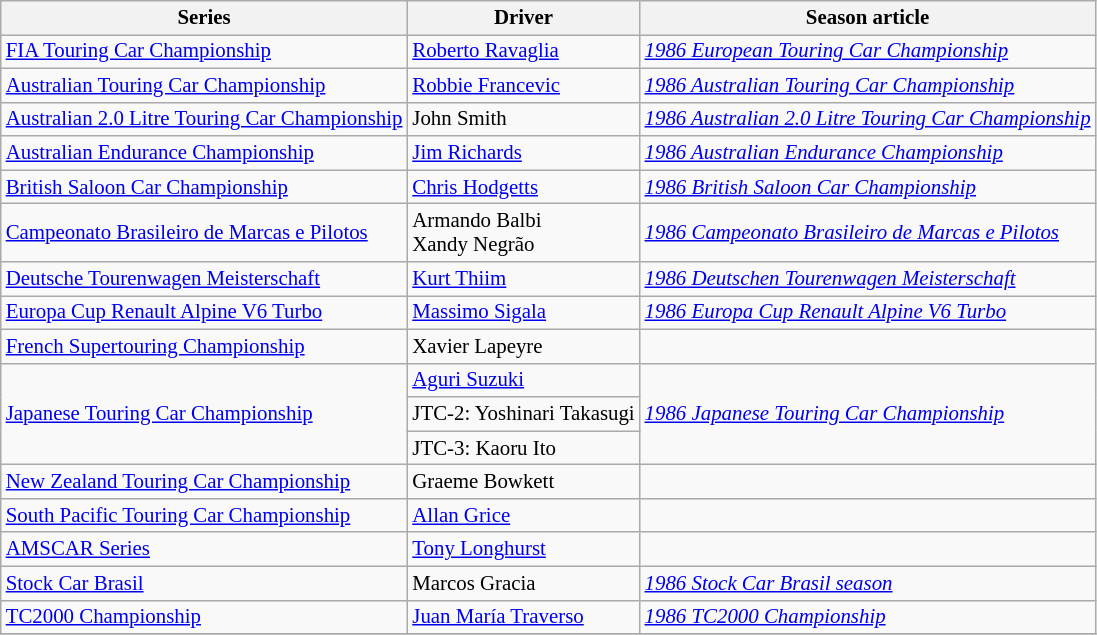<table class="wikitable" style="font-size: 87%;">
<tr>
<th>Series</th>
<th>Driver</th>
<th>Season article</th>
</tr>
<tr>
<td><a href='#'>FIA Touring Car Championship</a></td>
<td> <a href='#'>Roberto Ravaglia</a></td>
<td><em><a href='#'>1986 European Touring Car Championship</a></em></td>
</tr>
<tr>
<td><a href='#'>Australian Touring Car Championship</a></td>
<td> <a href='#'>Robbie Francevic</a></td>
<td><em><a href='#'>1986 Australian Touring Car Championship</a></em></td>
</tr>
<tr>
<td><a href='#'>Australian 2.0 Litre Touring Car Championship</a></td>
<td> John Smith</td>
<td><em><a href='#'>1986 Australian 2.0 Litre Touring Car Championship</a></em></td>
</tr>
<tr>
<td><a href='#'>Australian Endurance Championship</a></td>
<td> <a href='#'>Jim Richards</a></td>
<td><em><a href='#'>1986 Australian Endurance Championship</a></em></td>
</tr>
<tr>
<td><a href='#'>British Saloon Car Championship</a></td>
<td> <a href='#'>Chris Hodgetts</a></td>
<td><em><a href='#'>1986 British Saloon Car Championship</a></em></td>
</tr>
<tr>
<td><a href='#'>Campeonato Brasileiro de Marcas e Pilotos</a></td>
<td> Armando Balbi<br> Xandy Negrão</td>
<td><em><a href='#'>1986 Campeonato Brasileiro de Marcas e Pilotos</a></em></td>
</tr>
<tr>
<td><a href='#'>Deutsche Tourenwagen Meisterschaft</a></td>
<td> <a href='#'>Kurt Thiim</a></td>
<td><em><a href='#'>1986 Deutschen Tourenwagen Meisterschaft</a></em></td>
</tr>
<tr>
<td><a href='#'>Europa Cup Renault Alpine V6 Turbo</a></td>
<td> <a href='#'>Massimo Sigala</a></td>
<td><em><a href='#'>1986 Europa Cup Renault Alpine V6 Turbo</a></em></td>
</tr>
<tr>
<td><a href='#'>French Supertouring Championship</a></td>
<td> Xavier Lapeyre</td>
<td></td>
</tr>
<tr>
<td rowspan=3><a href='#'>Japanese Touring Car Championship</a></td>
<td> <a href='#'>Aguri Suzuki</a></td>
<td rowspan=3><em><a href='#'>1986 Japanese Touring Car Championship</a></em></td>
</tr>
<tr>
<td>JTC-2:  Yoshinari Takasugi</td>
</tr>
<tr>
<td>JTC-3:  Kaoru Ito</td>
</tr>
<tr>
<td><a href='#'>New Zealand Touring Car Championship</a></td>
<td> Graeme Bowkett</td>
<td></td>
</tr>
<tr>
<td><a href='#'>South Pacific Touring Car Championship</a></td>
<td> <a href='#'>Allan Grice</a></td>
<td></td>
</tr>
<tr>
<td><a href='#'>AMSCAR Series</a></td>
<td> <a href='#'>Tony Longhurst</a></td>
<td></td>
</tr>
<tr>
<td><a href='#'>Stock Car Brasil</a></td>
<td> Marcos Gracia</td>
<td><em><a href='#'>1986 Stock Car Brasil season</a></em></td>
</tr>
<tr>
<td><a href='#'>TC2000 Championship</a></td>
<td> <a href='#'>Juan María Traverso</a></td>
<td><em><a href='#'>1986 TC2000 Championship</a></em></td>
</tr>
<tr>
</tr>
</table>
